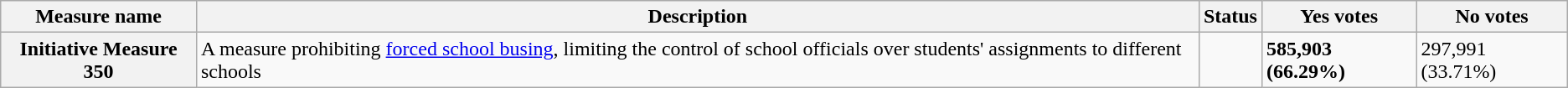<table class="wikitable sortable plainrowheaders">
<tr>
<th scope=col>Measure name</th>
<th scope=col class=unsortable>Description</th>
<th scope=col>Status</th>
<th scope=col>Yes votes</th>
<th scope=col>No votes</th>
</tr>
<tr>
<th scope=row>Initiative Measure 350</th>
<td>A measure prohibiting <a href='#'>forced school busing</a>, limiting the control of school officials over students' assignments to different schools</td>
<td></td>
<td><strong>585,903 (66.29%)</strong></td>
<td>297,991 (33.71%)</td>
</tr>
</table>
